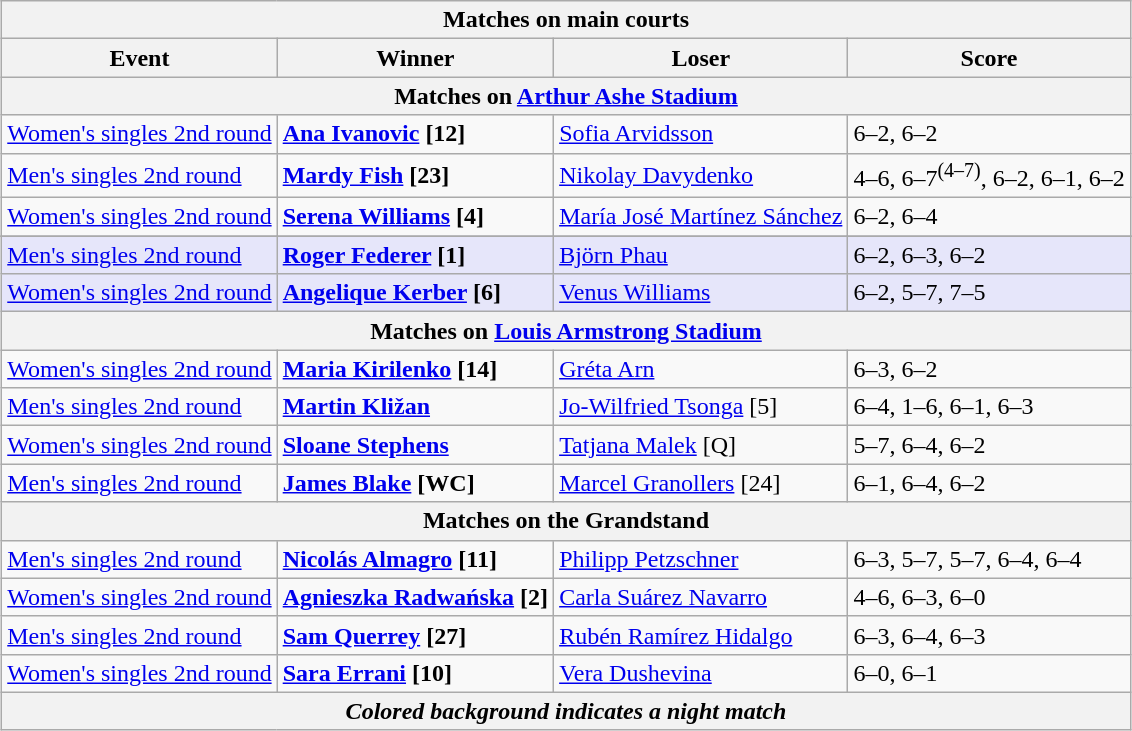<table class="wikitable collapsible uncollapsed" style=margin:auto>
<tr>
<th colspan=4><strong>Matches on main courts</strong></th>
</tr>
<tr>
<th>Event</th>
<th>Winner</th>
<th>Loser</th>
<th>Score</th>
</tr>
<tr>
<th colspan=4><strong>Matches on <a href='#'>Arthur Ashe Stadium</a></strong></th>
</tr>
<tr>
<td><a href='#'>Women's singles 2nd round</a></td>
<td> <strong><a href='#'>Ana Ivanovic</a> [12]</strong></td>
<td> <a href='#'>Sofia Arvidsson</a></td>
<td>6–2, 6–2</td>
</tr>
<tr>
<td><a href='#'>Men's singles 2nd round</a></td>
<td> <strong><a href='#'>Mardy Fish</a> [23]</strong></td>
<td> <a href='#'>Nikolay Davydenko</a></td>
<td>4–6, 6–7<sup>(4–7)</sup>, 6–2, 6–1, 6–2</td>
</tr>
<tr>
<td><a href='#'>Women's singles 2nd round</a></td>
<td> <strong><a href='#'>Serena Williams</a> [4]</strong></td>
<td> <a href='#'>María José Martínez Sánchez</a></td>
<td>6–2, 6–4</td>
</tr>
<tr>
</tr>
<tr bgcolor=lavender>
<td><a href='#'>Men's singles 2nd round</a></td>
<td> <strong><a href='#'>Roger Federer</a> [1]</strong></td>
<td> <a href='#'>Björn Phau</a></td>
<td>6–2, 6–3, 6–2</td>
</tr>
<tr bgcolor=lavender>
<td><a href='#'>Women's singles 2nd round</a></td>
<td> <strong><a href='#'>Angelique Kerber</a> [6]</strong></td>
<td> <a href='#'>Venus Williams</a></td>
<td>6–2, 5–7, 7–5</td>
</tr>
<tr>
<th colspan=4><strong>Matches on <a href='#'>Louis Armstrong Stadium</a></strong></th>
</tr>
<tr>
<td><a href='#'>Women's singles 2nd round</a></td>
<td> <strong><a href='#'>Maria Kirilenko</a> [14]</strong></td>
<td> <a href='#'>Gréta Arn</a></td>
<td>6–3, 6–2</td>
</tr>
<tr>
<td><a href='#'>Men's singles 2nd round</a></td>
<td> <strong><a href='#'>Martin Kližan</a></strong></td>
<td> <a href='#'>Jo-Wilfried Tsonga</a> [5]</td>
<td>6–4, 1–6, 6–1, 6–3</td>
</tr>
<tr>
<td><a href='#'>Women's singles 2nd round</a></td>
<td> <strong><a href='#'>Sloane Stephens</a></strong></td>
<td> <a href='#'>Tatjana Malek</a> [Q]</td>
<td>5–7, 6–4, 6–2</td>
</tr>
<tr>
<td><a href='#'>Men's singles 2nd round</a></td>
<td> <strong><a href='#'>James Blake</a> [WC]</strong></td>
<td> <a href='#'>Marcel Granollers</a> [24]</td>
<td>6–1, 6–4, 6–2</td>
</tr>
<tr>
<th colspan=4><strong>Matches on the Grandstand</strong></th>
</tr>
<tr>
<td><a href='#'>Men's singles 2nd round</a></td>
<td> <strong><a href='#'>Nicolás Almagro</a> [11]</strong></td>
<td> <a href='#'>Philipp Petzschner</a></td>
<td>6–3, 5–7, 5–7, 6–4, 6–4</td>
</tr>
<tr>
<td><a href='#'>Women's singles 2nd round</a></td>
<td> <strong><a href='#'>Agnieszka Radwańska</a> [2]</strong></td>
<td> <a href='#'>Carla Suárez Navarro</a></td>
<td>4–6, 6–3, 6–0</td>
</tr>
<tr>
<td><a href='#'>Men's singles 2nd round</a></td>
<td> <strong><a href='#'>Sam Querrey</a> [27]</strong></td>
<td> <a href='#'>Rubén Ramírez Hidalgo</a></td>
<td>6–3, 6–4, 6–3</td>
</tr>
<tr>
<td><a href='#'>Women's singles 2nd round</a></td>
<td> <strong><a href='#'>Sara Errani</a> [10]</strong></td>
<td> <a href='#'>Vera Dushevina</a></td>
<td>6–0, 6–1</td>
</tr>
<tr>
<th colspan=4><em>Colored background indicates a night match</em></th>
</tr>
</table>
